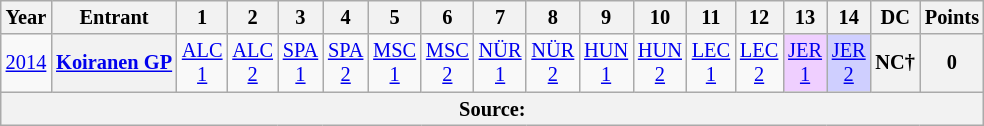<table class="wikitable" style="text-align:center; font-size:85%">
<tr>
<th>Year</th>
<th>Entrant</th>
<th>1</th>
<th>2</th>
<th>3</th>
<th>4</th>
<th>5</th>
<th>6</th>
<th>7</th>
<th>8</th>
<th>9</th>
<th>10</th>
<th>11</th>
<th>12</th>
<th>13</th>
<th>14</th>
<th>DC</th>
<th>Points</th>
</tr>
<tr>
<td><a href='#'>2014</a></td>
<th nowrap><a href='#'>Koiranen GP</a></th>
<td style="background:#;"><a href='#'>ALC<br>1</a><br></td>
<td style="background:#;"><a href='#'>ALC<br>2</a><br></td>
<td style="background:#;"><a href='#'>SPA<br>1</a><br></td>
<td style="background:#;"><a href='#'>SPA<br>2</a><br></td>
<td style="background:#;"><a href='#'>MSC<br>1</a><br></td>
<td style="background:#;"><a href='#'>MSC<br>2</a><br></td>
<td style="background:#;"><a href='#'>NÜR<br>1</a><br></td>
<td style="background:#;"><a href='#'>NÜR<br>2</a><br></td>
<td style="background:#;"><a href='#'>HUN<br>1</a><br></td>
<td style="background:#;"><a href='#'>HUN<br>2</a><br></td>
<td style="background:#;"><a href='#'>LEC<br>1</a><br></td>
<td style="background:#;"><a href='#'>LEC<br>2</a><br></td>
<td style="background:#efcfff;"><a href='#'>JER<br>1</a><br></td>
<td style="background:#cfcfff;"><a href='#'>JER<br>2</a><br></td>
<th>NC†</th>
<th>0</th>
</tr>
<tr class="sortbottom">
<th colspan="100">Source:</th>
</tr>
</table>
